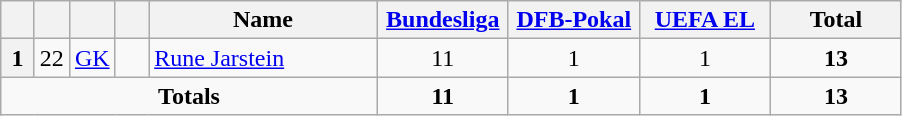<table class="wikitable" style="text-align:center">
<tr>
<th width=15></th>
<th width=15></th>
<th width=15></th>
<th width=15></th>
<th width=145>Name</th>
<th width=80><strong><a href='#'>Bundesliga</a></strong></th>
<th width=80><strong><a href='#'>DFB-Pokal</a></strong></th>
<th width=80><strong><a href='#'>UEFA EL</a></strong></th>
<th width=80>Total</th>
</tr>
<tr>
<th>1</th>
<td>22</td>
<td><a href='#'>GK</a></td>
<td></td>
<td align=left><a href='#'>Rune Jarstein</a></td>
<td>11</td>
<td>1</td>
<td>1</td>
<td><strong>13</strong></td>
</tr>
<tr>
<td colspan=5><strong>Totals</strong></td>
<td><strong>11</strong></td>
<td><strong>1</strong></td>
<td><strong>1</strong></td>
<td><strong>13</strong></td>
</tr>
</table>
